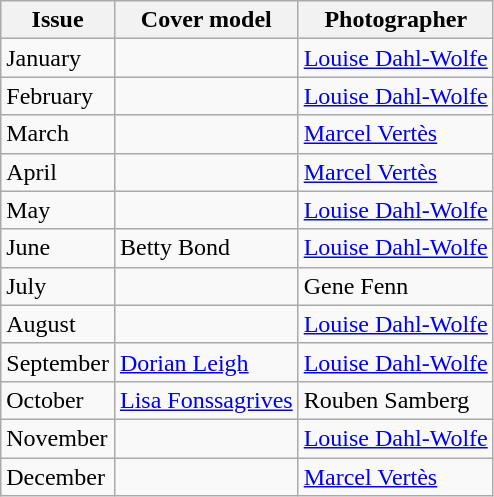<table class="sortable wikitable">
<tr>
<th>Issue</th>
<th>Cover model</th>
<th>Photographer</th>
</tr>
<tr>
<td>January</td>
<td></td>
<td><a href='#'>Louise Dahl-Wolfe</a></td>
</tr>
<tr>
<td>February</td>
<td></td>
<td><a href='#'>Louise Dahl-Wolfe</a></td>
</tr>
<tr>
<td>March</td>
<td></td>
<td><a href='#'>Marcel Vertès</a></td>
</tr>
<tr>
<td>April</td>
<td></td>
<td><a href='#'>Marcel Vertès</a></td>
</tr>
<tr>
<td>May</td>
<td></td>
<td><a href='#'>Louise Dahl-Wolfe</a></td>
</tr>
<tr>
<td>June</td>
<td>Betty Bond</td>
<td><a href='#'>Louise Dahl-Wolfe</a></td>
</tr>
<tr>
<td>July</td>
<td></td>
<td>Gene Fenn</td>
</tr>
<tr>
<td>August</td>
<td></td>
<td><a href='#'>Louise Dahl-Wolfe</a></td>
</tr>
<tr>
<td>September</td>
<td><a href='#'>Dorian Leigh</a></td>
<td><a href='#'>Louise Dahl-Wolfe</a></td>
</tr>
<tr>
<td>October</td>
<td><a href='#'>Lisa Fonssagrives</a></td>
<td>Rouben Samberg</td>
</tr>
<tr>
<td>November</td>
<td></td>
<td><a href='#'>Louise Dahl-Wolfe</a></td>
</tr>
<tr>
<td>December</td>
<td></td>
<td><a href='#'>Marcel Vertès</a></td>
</tr>
</table>
